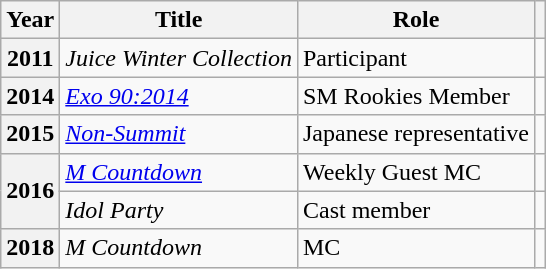<table class="wikitable plainrowheaders">
<tr>
<th scope="col">Year</th>
<th scope="col">Title</th>
<th scope="col">Role</th>
<th scope="col" class="unsortable"></th>
</tr>
<tr>
<th scope="row">2011</th>
<td><em>Juice Winter Collection</em></td>
<td>Participant</td>
<td style="text-align:center"></td>
</tr>
<tr>
<th scope="row">2014</th>
<td><em><a href='#'>Exo 90:2014</a></em></td>
<td>SM Rookies Member</td>
<td style="text-align:center"></td>
</tr>
<tr>
<th scope="row">2015</th>
<td><em><a href='#'>Non-Summit</a></em></td>
<td>Japanese representative</td>
<td style="text-align:center"></td>
</tr>
<tr>
<th scope="row" rowspan="2">2016</th>
<td><em><a href='#'>M Countdown</a></em></td>
<td>Weekly Guest MC</td>
<td style="text-align:center"></td>
</tr>
<tr>
<td><em>Idol Party</em></td>
<td>Cast member</td>
<td style="text-align:center"></td>
</tr>
<tr>
<th scope="row">2018</th>
<td><em>M Countdown</em></td>
<td>MC</td>
<td style="text-align:center"></td>
</tr>
</table>
